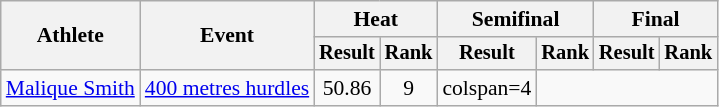<table class="wikitable" style="font-size:90%">
<tr>
<th rowspan="2">Athlete</th>
<th rowspan="2">Event</th>
<th colspan="2">Heat</th>
<th colspan="2">Semifinal</th>
<th colspan="2">Final</th>
</tr>
<tr style="font-size:95%">
<th>Result</th>
<th>Rank</th>
<th>Result</th>
<th>Rank</th>
<th>Result</th>
<th>Rank</th>
</tr>
<tr align=center>
<td align=left><a href='#'>Malique Smith</a></td>
<td align=left><a href='#'>400 metres hurdles</a></td>
<td>50.86</td>
<td>9</td>
<td>colspan=4 </td>
</tr>
</table>
